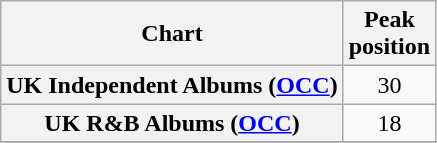<table class="wikitable plainrowheaders sortable" style="text-align:center;" border="1">
<tr>
<th scope="col">Chart</th>
<th scope="col">Peak<br>position</th>
</tr>
<tr>
<th scope="row">UK Independent Albums (<a href='#'>OCC</a>)</th>
<td>30</td>
</tr>
<tr>
<th scope="row">UK R&B Albums (<a href='#'>OCC</a>)</th>
<td>18</td>
</tr>
<tr>
</tr>
</table>
